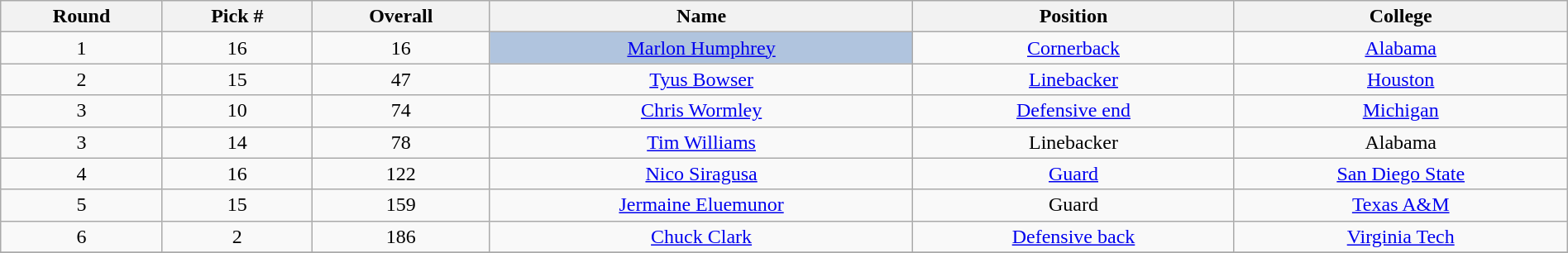<table class="wikitable sortable sortable" style="width: 100%; text-align:center">
<tr>
<th>Round</th>
<th>Pick #</th>
<th>Overall</th>
<th>Name</th>
<th>Position</th>
<th>College</th>
</tr>
<tr>
<td>1</td>
<td>16</td>
<td>16</td>
<td bgcolor=lightsteelblue><a href='#'>Marlon Humphrey</a></td>
<td><a href='#'>Cornerback</a></td>
<td><a href='#'>Alabama</a></td>
</tr>
<tr>
<td>2</td>
<td>15</td>
<td>47</td>
<td><a href='#'>Tyus Bowser</a></td>
<td><a href='#'>Linebacker</a></td>
<td><a href='#'>Houston</a></td>
</tr>
<tr>
<td>3</td>
<td>10</td>
<td>74</td>
<td><a href='#'>Chris Wormley</a></td>
<td><a href='#'>Defensive end</a></td>
<td><a href='#'>Michigan</a></td>
</tr>
<tr>
<td>3</td>
<td>14</td>
<td>78</td>
<td><a href='#'>Tim Williams</a></td>
<td>Linebacker</td>
<td>Alabama</td>
</tr>
<tr>
<td>4</td>
<td>16</td>
<td>122</td>
<td><a href='#'>Nico Siragusa</a></td>
<td><a href='#'>Guard</a></td>
<td><a href='#'>San Diego State</a></td>
</tr>
<tr>
<td>5</td>
<td>15</td>
<td>159</td>
<td><a href='#'>Jermaine Eluemunor</a></td>
<td>Guard</td>
<td><a href='#'>Texas A&M</a></td>
</tr>
<tr>
<td>6</td>
<td>2</td>
<td>186</td>
<td><a href='#'>Chuck Clark</a></td>
<td><a href='#'>Defensive back</a></td>
<td><a href='#'>Virginia Tech</a></td>
</tr>
<tr>
</tr>
</table>
